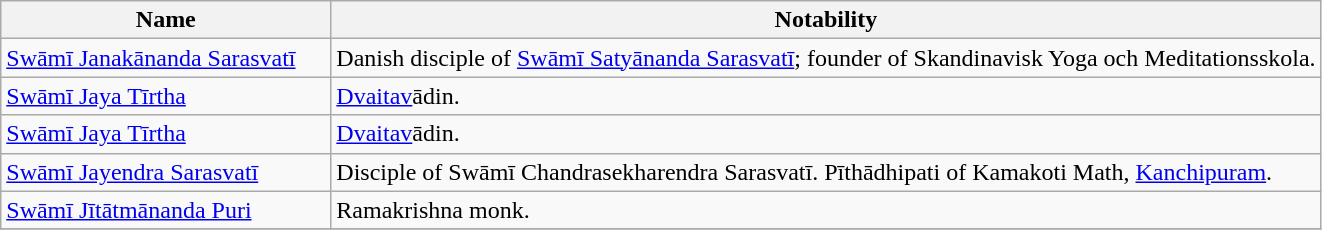<table class="wikitable">
<tr>
<th width=25%>Name</th>
<th>Notability</th>
</tr>
<tr>
<td><a href='#'>Swāmī Janakānanda Sarasvatī</a></td>
<td>Danish disciple of <a href='#'>Swāmī Satyānanda Sarasvatī</a>; founder of Skandinavisk Yoga och Meditationsskola.</td>
</tr>
<tr>
<td><a href='#'>Swāmī Jaya Tīrtha</a></td>
<td><a href='#'>Dvaitav</a>ādin.</td>
</tr>
<tr>
<td><a href='#'>Swāmī Jaya Tīrtha</a></td>
<td><a href='#'>Dvaitav</a>ādin.</td>
</tr>
<tr>
<td><a href='#'>Swāmī Jayendra Sarasvatī</a></td>
<td>Disciple of Swāmī Chandrasekharendra Sarasvatī. Pīthādhipati of Kamakoti Math, <a href='#'>Kanchipuram</a>.</td>
</tr>
<tr>
<td><a href='#'>Swāmī Jītātmānanda Puri</a></td>
<td>Ramakrishna monk.</td>
</tr>
<tr>
</tr>
</table>
